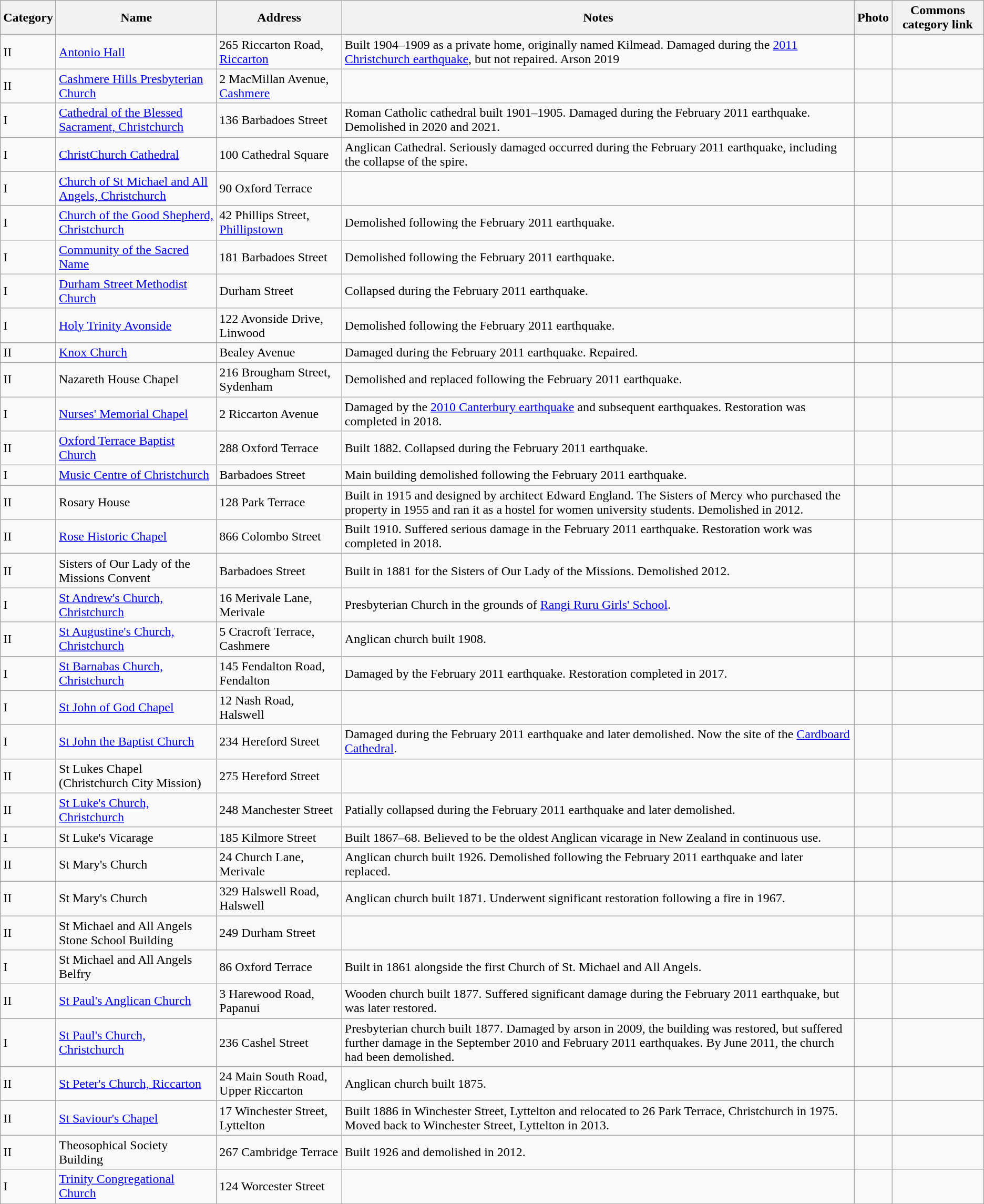<table class="wikitable sortable sticky-header">
<tr>
<th>Category</th>
<th>Name</th>
<th>Address</th>
<th>Notes</th>
<th>Photo</th>
<th>Commons category link</th>
</tr>
<tr>
<td>II</td>
<td><a href='#'>Antonio Hall</a></td>
<td>265 Riccarton Road, <a href='#'>Riccarton</a></td>
<td>Built 1904–1909 as a private home, originally named Kilmead.  Damaged during the <a href='#'>2011 Christchurch earthquake</a>, but not repaired. Arson 2019</td>
<td></td>
<td></td>
</tr>
<tr>
<td>II</td>
<td><a href='#'>Cashmere Hills Presbyterian Church</a></td>
<td>2 MacMillan Avenue, <a href='#'>Cashmere</a></td>
<td></td>
<td></td>
<td></td>
</tr>
<tr>
<td>I</td>
<td><a href='#'>Cathedral of the Blessed Sacrament, Christchurch</a></td>
<td>136 Barbadoes Street</td>
<td>Roman Catholic cathedral built 1901–1905. Damaged during the February 2011 earthquake. Demolished in 2020 and 2021.</td>
<td></td>
<td></td>
</tr>
<tr>
<td>I</td>
<td><a href='#'>ChristChurch Cathedral</a></td>
<td>100 Cathedral Square</td>
<td>Anglican Cathedral. Seriously damaged occurred during the February 2011 earthquake, including the collapse of the spire.</td>
<td></td>
<td></td>
</tr>
<tr>
<td>I</td>
<td><a href='#'>Church of St Michael and All Angels, Christchurch</a></td>
<td>90 Oxford Terrace</td>
<td></td>
<td></td>
<td></td>
</tr>
<tr>
<td>I</td>
<td><a href='#'>Church of the Good Shepherd, Christchurch</a></td>
<td>42 Phillips Street, <a href='#'>Phillipstown</a></td>
<td>Demolished following the February 2011 earthquake.</td>
<td></td>
<td></td>
</tr>
<tr>
<td>I</td>
<td><a href='#'>Community of the Sacred Name</a></td>
<td>181 Barbadoes Street</td>
<td>Demolished following the February 2011 earthquake.</td>
<td></td>
<td></td>
</tr>
<tr>
<td>I</td>
<td><a href='#'>Durham Street Methodist Church</a></td>
<td>Durham Street</td>
<td>Collapsed during the February 2011 earthquake.</td>
<td></td>
<td></td>
</tr>
<tr>
<td>I</td>
<td><a href='#'>Holy Trinity Avonside</a></td>
<td>122 Avonside Drive, Linwood</td>
<td>Demolished following the February 2011 earthquake.</td>
<td></td>
<td></td>
</tr>
<tr>
<td>II</td>
<td><a href='#'>Knox Church</a></td>
<td>Bealey Avenue</td>
<td>Damaged during the February 2011 earthquake.  Repaired.</td>
<td></td>
<td></td>
</tr>
<tr>
<td>II</td>
<td>Nazareth House Chapel</td>
<td>216 Brougham Street, Sydenham</td>
<td>Demolished and replaced following the February 2011 earthquake.</td>
<td></td>
<td></td>
</tr>
<tr>
<td>I</td>
<td><a href='#'>Nurses' Memorial Chapel</a></td>
<td>2 Riccarton Avenue</td>
<td>Damaged by the <a href='#'>2010 Canterbury earthquake</a> and subsequent earthquakes.  Restoration was completed in 2018.</td>
<td></td>
<td></td>
</tr>
<tr>
<td>II</td>
<td><a href='#'>Oxford Terrace Baptist Church</a></td>
<td>288 Oxford Terrace</td>
<td>Built 1882.  Collapsed during the February 2011 earthquake.</td>
<td></td>
<td></td>
</tr>
<tr>
<td>I</td>
<td><a href='#'>Music Centre of Christchurch</a></td>
<td>Barbadoes Street</td>
<td>Main building demolished following the February 2011 earthquake.</td>
<td></td>
<td></td>
</tr>
<tr>
<td>II</td>
<td>Rosary House</td>
<td>128 Park Terrace</td>
<td>Built in 1915 and designed by architect Edward England. The Sisters of Mercy who purchased the property in 1955 and ran it as a hostel for women university students. Demolished in 2012.</td>
<td></td>
<td></td>
</tr>
<tr>
<td>II</td>
<td><a href='#'>Rose Historic Chapel</a></td>
<td>866 Colombo Street</td>
<td>Built 1910.  Suffered serious damage in the February 2011 earthquake.  Restoration work was completed in 2018.</td>
<td></td>
<td></td>
</tr>
<tr>
<td>II</td>
<td>Sisters of Our Lady of the Missions Convent</td>
<td>Barbadoes Street</td>
<td>Built in 1881 for the Sisters of Our Lady of the Missions. Demolished 2012.</td>
<td></td>
<td></td>
</tr>
<tr>
<td>I</td>
<td><a href='#'>St Andrew's Church, Christchurch</a></td>
<td>16 Merivale Lane, Merivale</td>
<td>Presbyterian Church in the grounds of <a href='#'>Rangi Ruru Girls' School</a>.</td>
<td></td>
<td></td>
</tr>
<tr>
<td>II</td>
<td><a href='#'>St Augustine's Church, Christchurch</a></td>
<td>5 Cracroft Terrace, Cashmere</td>
<td>Anglican church built 1908.</td>
<td></td>
<td></td>
</tr>
<tr>
<td>I</td>
<td><a href='#'>St Barnabas Church, Christchurch</a></td>
<td>145 Fendalton Road, Fendalton</td>
<td>Damaged by the February 2011 earthquake.  Restoration completed in 2017.</td>
<td></td>
<td></td>
</tr>
<tr>
<td>I</td>
<td><a href='#'>St John of God Chapel</a></td>
<td>12 Nash Road, Halswell</td>
<td></td>
<td></td>
<td></td>
</tr>
<tr>
<td>I</td>
<td><a href='#'>St John the Baptist Church</a></td>
<td>234 Hereford Street</td>
<td>Damaged during the February 2011 earthquake and later demolished.  Now the site of the <a href='#'>Cardboard Cathedral</a>.</td>
<td></td>
<td></td>
</tr>
<tr>
<td>II</td>
<td>St Lukes Chapel (Christchurch City Mission)</td>
<td>275 Hereford Street</td>
<td></td>
<td></td>
<td></td>
</tr>
<tr>
<td>II</td>
<td><a href='#'>St Luke's Church, Christchurch</a></td>
<td>248 Manchester Street</td>
<td>Patially collapsed during the February 2011 earthquake and later demolished.</td>
<td></td>
<td></td>
</tr>
<tr>
<td>I</td>
<td>St Luke's Vicarage</td>
<td>185 Kilmore Street</td>
<td>Built 1867–68. Believed to be the oldest Anglican vicarage in New Zealand in continuous use.</td>
<td></td>
<td></td>
</tr>
<tr>
<td>II</td>
<td>St Mary's Church</td>
<td>24 Church Lane, Merivale</td>
<td>Anglican church built 1926. Demolished following the February 2011 earthquake and later replaced.</td>
<td></td>
<td></td>
</tr>
<tr>
<td>II</td>
<td>St Mary's Church</td>
<td>329 Halswell Road, Halswell</td>
<td>Anglican church built 1871.  Underwent significant restoration following a fire in 1967.</td>
<td></td>
<td></td>
</tr>
<tr>
<td>II</td>
<td>St Michael and All Angels Stone School Building</td>
<td>249 Durham Street</td>
<td></td>
<td></td>
<td></td>
</tr>
<tr>
<td>I</td>
<td>St Michael and All Angels Belfry</td>
<td>86 Oxford Terrace</td>
<td>Built in 1861 alongside the first Church of St. Michael and All Angels.</td>
<td></td>
<td></td>
</tr>
<tr>
<td>II</td>
<td><a href='#'>St Paul's Anglican Church</a></td>
<td>3 Harewood Road, Papanui</td>
<td>Wooden church built 1877.  Suffered significant damage during the February 2011 earthquake, but was later restored.</td>
<td></td>
<td></td>
</tr>
<tr>
<td>I</td>
<td><a href='#'>St Paul's Church, Christchurch</a></td>
<td>236 Cashel Street</td>
<td>Presbyterian church built 1877. Damaged by arson in 2009, the building was restored, but suffered further damage in the September 2010 and February 2011 earthquakes. By June 2011, the church had been demolished.</td>
<td></td>
<td></td>
</tr>
<tr>
<td>II</td>
<td><a href='#'>St Peter's Church, Riccarton</a></td>
<td>24 Main South Road, Upper Riccarton</td>
<td>Anglican church built 1875.</td>
<td></td>
<td></td>
</tr>
<tr>
<td>II</td>
<td><a href='#'>St Saviour's Chapel</a></td>
<td>17 Winchester Street, Lyttelton</td>
<td>Built 1886 in Winchester Street, Lyttelton and relocated to 26 Park Terrace, Christchurch in 1975.  Moved back to Winchester Street, Lyttelton in 2013.</td>
<td></td>
<td></td>
</tr>
<tr>
<td>II</td>
<td>Theosophical Society Building</td>
<td>267 Cambridge Terrace</td>
<td>Built 1926 and demolished in 2012.</td>
<td></td>
<td></td>
</tr>
<tr>
<td>I</td>
<td><a href='#'>Trinity Congregational Church</a></td>
<td>124 Worcester Street</td>
<td></td>
<td></td>
<td></td>
</tr>
</table>
